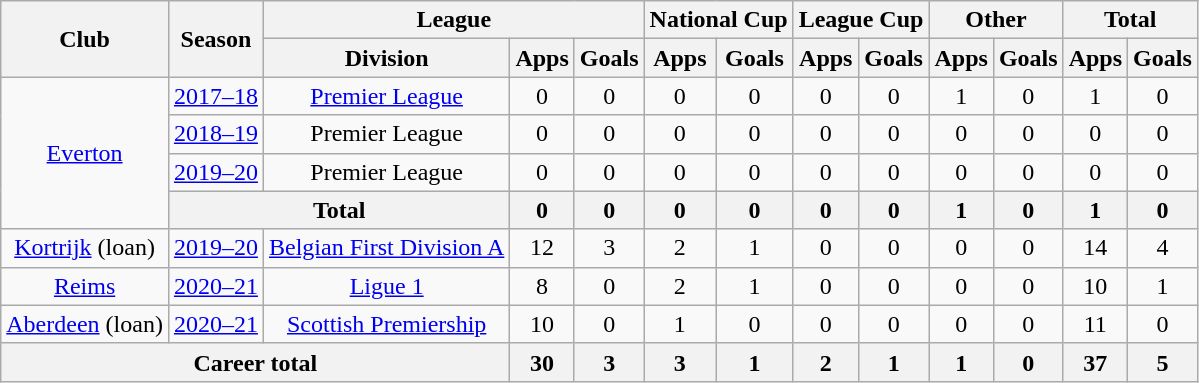<table class=wikitable style="text-align:center">
<tr>
<th rowspan="2">Club</th>
<th rowspan="2">Season</th>
<th colspan="3">League</th>
<th colspan="2">National Cup</th>
<th colspan="2">League Cup</th>
<th colspan="2">Other</th>
<th colspan="2">Total</th>
</tr>
<tr>
<th>Division</th>
<th>Apps</th>
<th>Goals</th>
<th>Apps</th>
<th>Goals</th>
<th>Apps</th>
<th>Goals</th>
<th>Apps</th>
<th>Goals</th>
<th>Apps</th>
<th>Goals</th>
</tr>
<tr>
<td rowspan="4"><a href='#'>Everton</a></td>
<td><a href='#'>2017–18</a></td>
<td><a href='#'>Premier League</a></td>
<td>0</td>
<td>0</td>
<td>0</td>
<td>0</td>
<td>0</td>
<td>0</td>
<td>1</td>
<td>0</td>
<td>1</td>
<td>0</td>
</tr>
<tr>
<td><a href='#'>2018–19</a></td>
<td>Premier League</td>
<td>0</td>
<td>0</td>
<td>0</td>
<td>0</td>
<td>0</td>
<td>0</td>
<td>0</td>
<td>0</td>
<td>0</td>
<td>0</td>
</tr>
<tr>
<td><a href='#'>2019–20</a></td>
<td>Premier League</td>
<td>0</td>
<td>0</td>
<td>0</td>
<td>0</td>
<td>0</td>
<td>0</td>
<td>0</td>
<td>0</td>
<td>0</td>
<td>0</td>
</tr>
<tr>
<th colspan="2">Total</th>
<th>0</th>
<th>0</th>
<th>0</th>
<th>0</th>
<th>0</th>
<th>0</th>
<th>1</th>
<th>0</th>
<th>1</th>
<th>0</th>
</tr>
<tr>
<td><a href='#'>Kortrijk</a> (loan)</td>
<td><a href='#'>2019–20</a></td>
<td><a href='#'>Belgian First Division A</a></td>
<td>12</td>
<td>3</td>
<td>2</td>
<td>1</td>
<td>0</td>
<td>0</td>
<td>0</td>
<td>0</td>
<td>14</td>
<td>4</td>
</tr>
<tr>
<td><a href='#'>Reims</a></td>
<td><a href='#'>2020–21</a></td>
<td><a href='#'>Ligue 1</a></td>
<td>8</td>
<td>0</td>
<td>2</td>
<td>1</td>
<td>0</td>
<td>0</td>
<td>0</td>
<td>0</td>
<td>10</td>
<td>1</td>
</tr>
<tr>
<td><a href='#'>Aberdeen</a> (loan)</td>
<td><a href='#'>2020–21</a></td>
<td><a href='#'>Scottish Premiership</a></td>
<td>10</td>
<td>0</td>
<td>1</td>
<td>0</td>
<td>0</td>
<td>0</td>
<td>0</td>
<td>0</td>
<td>11</td>
<td>0</td>
</tr>
<tr>
<th colspan="3">Career total</th>
<th>30</th>
<th>3</th>
<th>3</th>
<th>1</th>
<th>2</th>
<th>1</th>
<th>1</th>
<th>0</th>
<th>37</th>
<th>5</th>
</tr>
</table>
